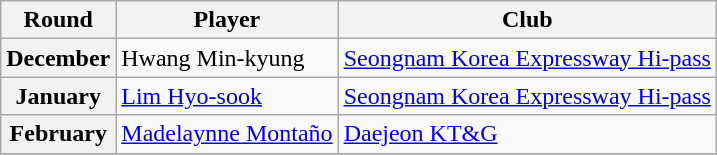<table class=wikitable>
<tr>
<th>Round</th>
<th>Player</th>
<th>Club</th>
</tr>
<tr>
<th>December</th>
<td> Hwang Min-kyung</td>
<td><a href='#'>Seongnam Korea Expressway Hi-pass</a></td>
</tr>
<tr>
<th>January</th>
<td> <a href='#'>Lim Hyo-sook</a></td>
<td><a href='#'>Seongnam Korea Expressway Hi-pass</a></td>
</tr>
<tr>
<th>February</th>
<td> <a href='#'>Madelaynne Montaño</a></td>
<td><a href='#'>Daejeon KT&G</a></td>
</tr>
<tr>
</tr>
</table>
